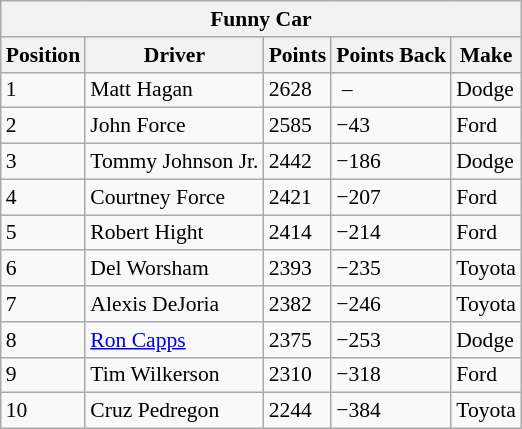<table class="wikitable" style="font-size:90%;">
<tr>
<th colspan="5">Funny Car</th>
</tr>
<tr>
<th>Position</th>
<th>Driver</th>
<th>Points</th>
<th>Points Back</th>
<th>Make</th>
</tr>
<tr>
<td>1</td>
<td>Matt Hagan</td>
<td>2628</td>
<td> –</td>
<td>Dodge</td>
</tr>
<tr>
<td>2</td>
<td>John Force</td>
<td>2585</td>
<td>−43</td>
<td>Ford</td>
</tr>
<tr>
<td>3</td>
<td>Tommy Johnson Jr.</td>
<td>2442</td>
<td>−186</td>
<td>Dodge</td>
</tr>
<tr>
<td>4</td>
<td>Courtney Force</td>
<td>2421</td>
<td>−207</td>
<td>Ford</td>
</tr>
<tr>
<td>5</td>
<td>Robert Hight</td>
<td>2414</td>
<td>−214</td>
<td>Ford</td>
</tr>
<tr>
<td>6</td>
<td>Del Worsham</td>
<td>2393</td>
<td>−235</td>
<td>Toyota</td>
</tr>
<tr>
<td>7</td>
<td>Alexis DeJoria</td>
<td>2382</td>
<td>−246</td>
<td>Toyota</td>
</tr>
<tr>
<td>8</td>
<td><a href='#'>Ron Capps</a></td>
<td>2375</td>
<td>−253</td>
<td>Dodge</td>
</tr>
<tr>
<td>9</td>
<td>Tim Wilkerson</td>
<td>2310</td>
<td>−318</td>
<td>Ford</td>
</tr>
<tr>
<td>10</td>
<td>Cruz Pedregon</td>
<td>2244</td>
<td>−384</td>
<td>Toyota</td>
</tr>
</table>
